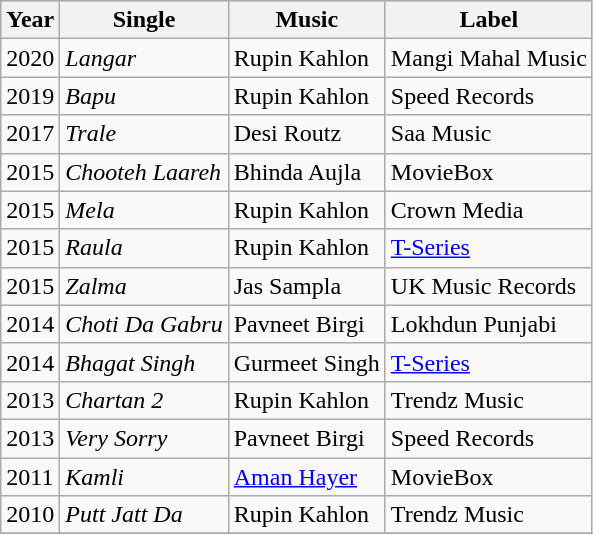<table class="wikitable sortable">
<tr style="background:#ccc; text-align:center;">
<th>Year</th>
<th>Single</th>
<th>Music</th>
<th>Label</th>
</tr>
<tr>
<td>2020</td>
<td><em>Langar</em></td>
<td>Rupin Kahlon</td>
<td>Mangi Mahal Music</td>
</tr>
<tr>
<td>2019</td>
<td><em>Bapu</em></td>
<td>Rupin Kahlon</td>
<td>Speed Records</td>
</tr>
<tr>
<td>2017</td>
<td><em>Trale</em></td>
<td>Desi Routz</td>
<td>Saa Music</td>
</tr>
<tr>
<td>2015</td>
<td><em>Chooteh Laareh</em></td>
<td>Bhinda Aujla</td>
<td>MovieBox</td>
</tr>
<tr>
<td>2015</td>
<td><em>Mela</em></td>
<td>Rupin Kahlon</td>
<td>Crown Media</td>
</tr>
<tr>
<td>2015</td>
<td><em>Raula</em></td>
<td>Rupin Kahlon</td>
<td><a href='#'>T-Series</a></td>
</tr>
<tr>
<td>2015</td>
<td><em>Zalma</em></td>
<td>Jas Sampla</td>
<td>UK Music Records</td>
</tr>
<tr>
<td>2014</td>
<td><em>Choti Da Gabru</em></td>
<td>Pavneet Birgi</td>
<td>Lokhdun Punjabi</td>
</tr>
<tr>
<td>2014</td>
<td><em>Bhagat Singh</em></td>
<td>Gurmeet Singh</td>
<td><a href='#'>T-Series</a></td>
</tr>
<tr>
<td>2013</td>
<td><em>Chartan 2</em></td>
<td>Rupin Kahlon</td>
<td>Trendz Music</td>
</tr>
<tr>
<td>2013</td>
<td><em>Very Sorry</em></td>
<td>Pavneet Birgi</td>
<td>Speed Records</td>
</tr>
<tr>
<td>2011</td>
<td><em>Kamli</em></td>
<td><a href='#'>Aman Hayer</a></td>
<td>MovieBox</td>
</tr>
<tr>
<td>2010</td>
<td><em>Putt Jatt Da</em></td>
<td>Rupin Kahlon</td>
<td>Trendz Music</td>
</tr>
<tr>
</tr>
</table>
